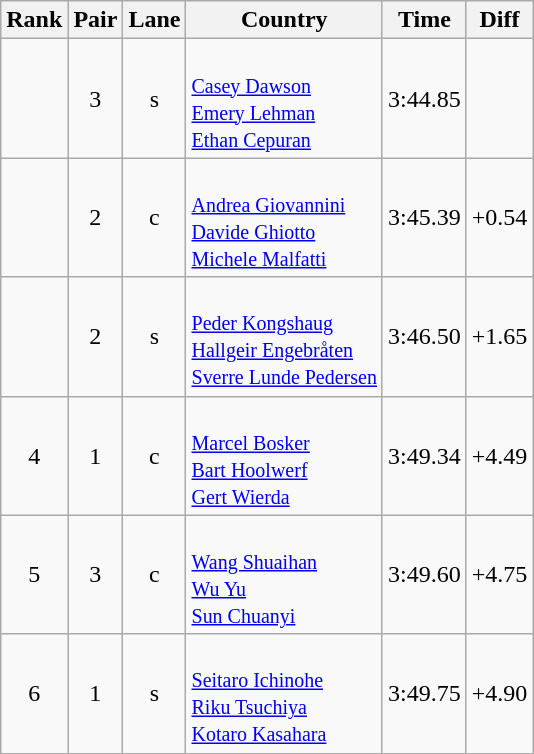<table class="wikitable sortable" style="text-align:center">
<tr>
<th>Rank</th>
<th>Pair</th>
<th>Lane</th>
<th>Country</th>
<th>Time</th>
<th>Diff</th>
</tr>
<tr>
<td></td>
<td>3</td>
<td>s</td>
<td align=left><br><small><a href='#'>Casey Dawson</a><br><a href='#'>Emery Lehman</a><br><a href='#'>Ethan Cepuran</a></small></td>
<td>3:44.85</td>
<td></td>
</tr>
<tr>
<td></td>
<td>2</td>
<td>c</td>
<td align=left><br><small><a href='#'>Andrea Giovannini</a><br><a href='#'>Davide Ghiotto</a><br><a href='#'>Michele Malfatti</a></small></td>
<td>3:45.39</td>
<td>+0.54</td>
</tr>
<tr>
<td></td>
<td>2</td>
<td>s</td>
<td align=left><br><small><a href='#'>Peder Kongshaug</a><br><a href='#'>Hallgeir Engebråten</a><br><a href='#'>Sverre Lunde Pedersen</a></small></td>
<td>3:46.50</td>
<td>+1.65</td>
</tr>
<tr>
<td>4</td>
<td>1</td>
<td>c</td>
<td align=left><br><small><a href='#'>Marcel Bosker</a><br><a href='#'>Bart Hoolwerf</a><br><a href='#'>Gert Wierda</a></small></td>
<td>3:49.34</td>
<td>+4.49</td>
</tr>
<tr>
<td>5</td>
<td>3</td>
<td>c</td>
<td align=left><br><small><a href='#'>Wang Shuaihan</a><br><a href='#'>Wu Yu</a><br><a href='#'>Sun Chuanyi</a></small></td>
<td>3:49.60</td>
<td>+4.75</td>
</tr>
<tr>
<td>6</td>
<td>1</td>
<td>s</td>
<td align=left><br><small><a href='#'>Seitaro Ichinohe</a><br><a href='#'>Riku Tsuchiya</a><br><a href='#'>Kotaro Kasahara</a></small></td>
<td>3:49.75</td>
<td>+4.90</td>
</tr>
</table>
